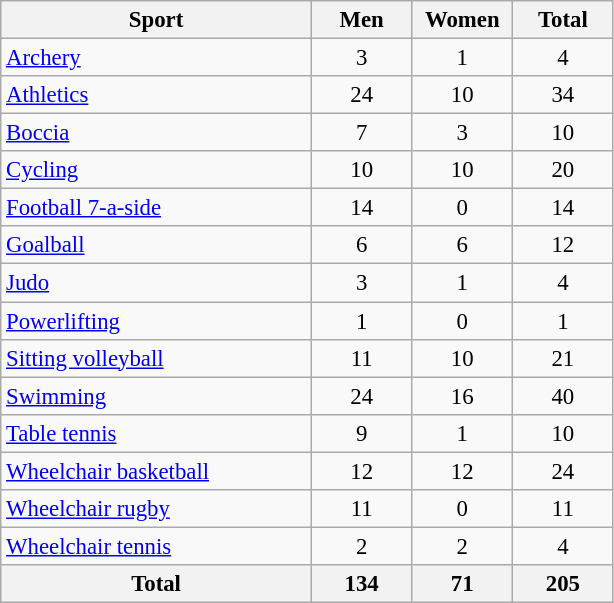<table class="wikitable sortable" style="text-align:center; font-size: 95%">
<tr>
<th width=200>Sport</th>
<th width=60>Men</th>
<th width=60>Women</th>
<th width=60>Total</th>
</tr>
<tr>
<td align=left><a href='#'>Archery</a></td>
<td>3</td>
<td>1</td>
<td>4</td>
</tr>
<tr>
<td align=left><a href='#'>Athletics</a></td>
<td>24</td>
<td>10</td>
<td>34</td>
</tr>
<tr>
<td align=left><a href='#'>Boccia</a></td>
<td>7</td>
<td>3</td>
<td>10</td>
</tr>
<tr>
<td align=left><a href='#'>Cycling</a></td>
<td>10</td>
<td>10</td>
<td>20</td>
</tr>
<tr>
<td align=left><a href='#'>Football 7-a-side</a></td>
<td>14</td>
<td>0</td>
<td>14</td>
</tr>
<tr>
<td align=left><a href='#'>Goalball</a></td>
<td>6</td>
<td>6</td>
<td>12</td>
</tr>
<tr>
<td align=left><a href='#'>Judo</a></td>
<td>3</td>
<td>1</td>
<td>4</td>
</tr>
<tr>
<td align=left><a href='#'>Powerlifting</a></td>
<td>1</td>
<td>0</td>
<td>1</td>
</tr>
<tr>
<td align=left><a href='#'>Sitting volleyball</a></td>
<td>11</td>
<td>10</td>
<td>21</td>
</tr>
<tr>
<td align=left><a href='#'>Swimming</a></td>
<td>24</td>
<td>16</td>
<td>40</td>
</tr>
<tr>
<td align=left><a href='#'>Table tennis</a></td>
<td>9</td>
<td>1</td>
<td>10</td>
</tr>
<tr>
<td align=left><a href='#'>Wheelchair basketball</a></td>
<td>12</td>
<td>12</td>
<td>24</td>
</tr>
<tr>
<td align=left><a href='#'>Wheelchair rugby</a></td>
<td>11</td>
<td>0</td>
<td>11</td>
</tr>
<tr>
<td align=left><a href='#'>Wheelchair tennis</a></td>
<td>2</td>
<td>2</td>
<td>4</td>
</tr>
<tr>
<th>Total</th>
<th>134</th>
<th>71</th>
<th>205</th>
</tr>
</table>
